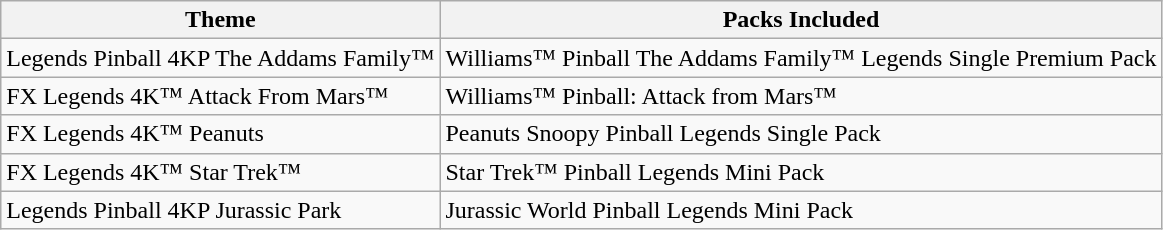<table class="wikitable sortable">
<tr>
<th>Theme</th>
<th>Packs Included</th>
</tr>
<tr>
<td>Legends Pinball 4KP The Addams Family™</td>
<td>Williams™ Pinball The Addams Family™ Legends Single Premium Pack</td>
</tr>
<tr>
<td>FX Legends 4K™ Attack From Mars™</td>
<td>Williams™ Pinball: Attack from Mars™</td>
</tr>
<tr>
<td>FX Legends 4K™ Peanuts</td>
<td>Peanuts Snoopy Pinball Legends Single Pack</td>
</tr>
<tr>
<td>FX Legends 4K™ Star Trek™</td>
<td>Star Trek™ Pinball Legends Mini Pack</td>
</tr>
<tr>
<td>Legends Pinball 4KP Jurassic Park</td>
<td>Jurassic World Pinball Legends Mini Pack</td>
</tr>
</table>
